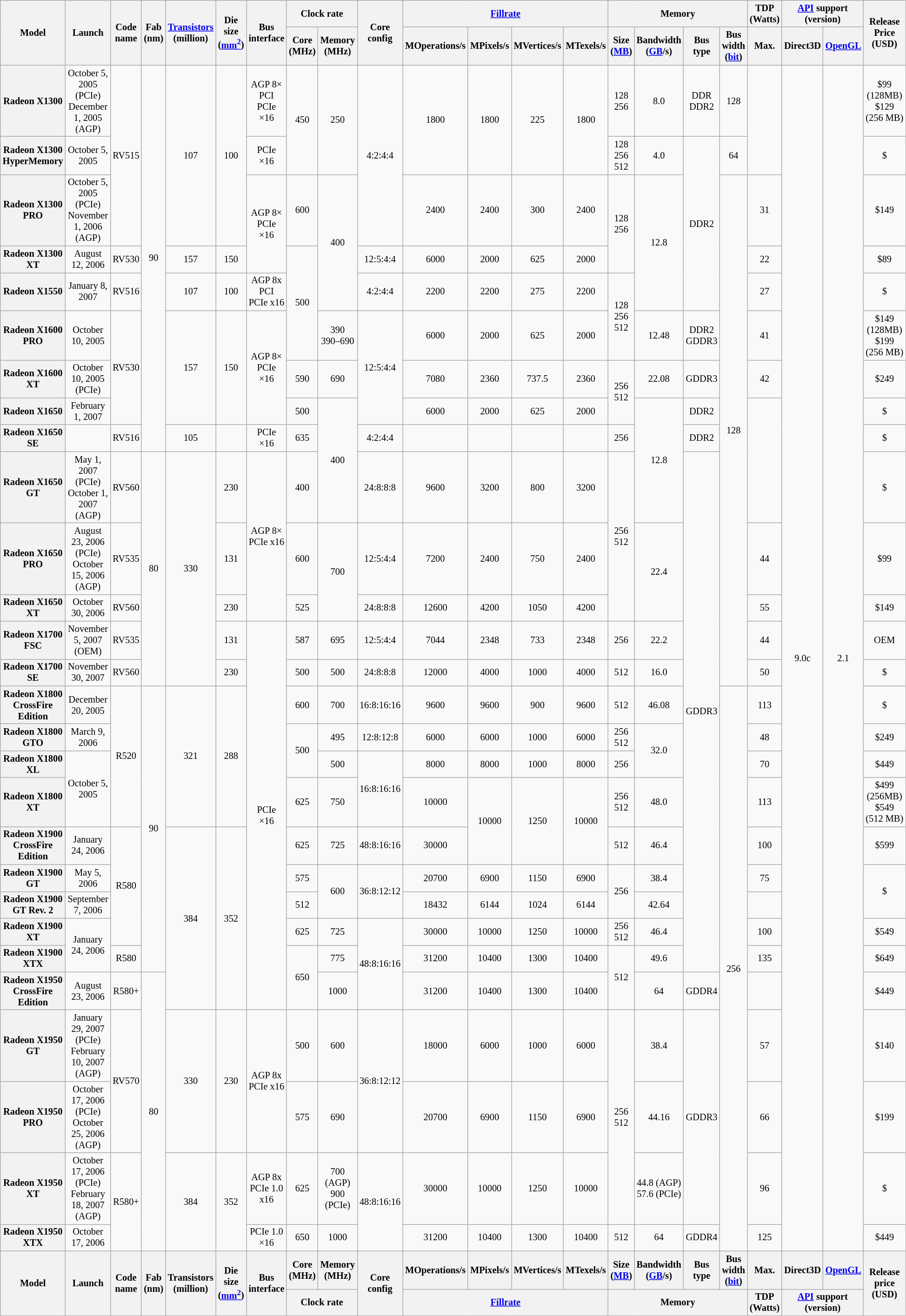<table class="mw-datatable wikitable sortable sort-under" style="font-size:85%; text-align:center;">
<tr>
<th rowspan="2">Model</th>
<th rowspan="2">Launch</th>
<th rowspan="2">Code name</th>
<th rowspan="2">Fab (nm)</th>
<th rowspan="2"><a href='#'>Transistors</a> (million)</th>
<th rowspan="2">Die size (<a href='#'>mm<sup>2</sup></a>)</th>
<th rowspan="2">Bus interface</th>
<th colspan="2">Clock rate</th>
<th rowspan="2">Core config</th>
<th colspan="4"><a href='#'>Fillrate</a></th>
<th colspan="4">Memory</th>
<th>TDP (Watts)</th>
<th colspan="2"><a href='#'>API</a> support (version)</th>
<th rowspan="2">Release Price (USD)</th>
</tr>
<tr>
<th>Core (MHz)</th>
<th>Memory (MHz)</th>
<th>MOperations/s</th>
<th>MPixels/s</th>
<th>MVertices/s</th>
<th>MTexels/s</th>
<th>Size (<a href='#'>MB</a>)</th>
<th>Bandwidth (<a href='#'>GB</a>/s)</th>
<th>Bus type</th>
<th>Bus width (<a href='#'>bit</a>)</th>
<th>Max.</th>
<th>Direct3D</th>
<th><a href='#'>OpenGL</a></th>
</tr>
<tr>
<th>Radeon X1300</th>
<td>October 5, 2005 (PCIe)<br>December 1, 2005 (AGP)</td>
<td rowspan="3">RV515</td>
<td rowspan="9">90</td>
<td rowspan="3">107</td>
<td rowspan="3">100</td>
<td>AGP 8×<br>PCI<br>PCIe ×16</td>
<td rowspan="2">450</td>
<td rowspan="2">250</td>
<td rowspan="3">4:2:4:4</td>
<td rowspan="2">1800</td>
<td rowspan="2">1800</td>
<td rowspan="2">225</td>
<td rowspan="2">1800</td>
<td>128<br>256</td>
<td>8.0</td>
<td rowspan="1">DDR DDR2</td>
<td>128</td>
<td rowspan="2"></td>
<td rowspan="28">9.0c</td>
<td rowspan="28">2.1</td>
<td>$99 (128MB)<br>$129 (256 MB)</td>
</tr>
<tr>
<th>Radeon X1300<br>HyperMemory</th>
<td>October 5, 2005</td>
<td>PCIe ×16</td>
<td>128<br>256<br>512</td>
<td>4.0</td>
<td rowspan="4">DDR2</td>
<td>64</td>
<td>$</td>
</tr>
<tr>
<th>Radeon X1300 PRO</th>
<td>October 5, 2005 (PCIe)<br>November 1, 2006 (AGP)</td>
<td rowspan="2">AGP 8×<br>PCIe ×16</td>
<td>600</td>
<td rowspan="3">400</td>
<td>2400</td>
<td>2400</td>
<td>300</td>
<td>2400</td>
<td rowspan="2">128<br>256</td>
<td rowspan="3">12.8</td>
<td rowspan="12">128</td>
<td>31</td>
<td>$149</td>
</tr>
<tr>
<th>Radeon X1300 XT</th>
<td>August 12, 2006</td>
<td>RV530</td>
<td>157</td>
<td>150</td>
<td rowspan="3">500</td>
<td>12:5:4:4</td>
<td>6000</td>
<td>2000</td>
<td>625</td>
<td>2000</td>
<td>22</td>
<td>$89</td>
</tr>
<tr>
<th>Radeon X1550</th>
<td>January 8, 2007</td>
<td>RV516</td>
<td>107</td>
<td>100</td>
<td>AGP 8x<br>PCI<br>PCIe x16</td>
<td>4:2:4:4</td>
<td>2200</td>
<td>2200</td>
<td>275</td>
<td>2200</td>
<td rowspan="2">128<br>256<br>512</td>
<td>27</td>
<td>$</td>
</tr>
<tr>
<th>Radeon X1600 PRO</th>
<td>October 10, 2005</td>
<td rowspan="3">RV530</td>
<td rowspan="3">157</td>
<td rowspan="3">150</td>
<td rowspan="3">AGP 8×<br>PCIe ×16</td>
<td>390<br>390–690</td>
<td rowspan="3">12:5:4:4</td>
<td>6000</td>
<td>2000</td>
<td>625</td>
<td>2000</td>
<td>12.48</td>
<td>DDR2<br>GDDR3</td>
<td>41</td>
<td>$149 (128MB)<br>$199 (256 MB)</td>
</tr>
<tr>
<th>Radeon X1600 XT</th>
<td>October 10, 2005 (PCIe)</td>
<td>590</td>
<td>690</td>
<td>7080</td>
<td>2360</td>
<td>737.5</td>
<td>2360</td>
<td rowspan="2">256<br>512</td>
<td>22.08</td>
<td>GDDR3</td>
<td>42</td>
<td>$249</td>
</tr>
<tr>
<th>Radeon X1650</th>
<td>February 1, 2007</td>
<td>500</td>
<td rowspan="3">400</td>
<td>6000</td>
<td>2000</td>
<td>625</td>
<td>2000</td>
<td rowspan="3">12.8</td>
<td>DDR2</td>
<td rowspan="3"></td>
<td>$</td>
</tr>
<tr>
<th>Radeon X1650 SE</th>
<td></td>
<td>RV516</td>
<td>105</td>
<td></td>
<td>PCIe ×16</td>
<td>635</td>
<td>4:2:4:4</td>
<td></td>
<td></td>
<td></td>
<td></td>
<td>256</td>
<td>DDR2</td>
<td>$</td>
</tr>
<tr>
<th>Radeon X1650 GT</th>
<td>May 1, 2007 (PCIe)<br>October 1, 2007 (AGP)</td>
<td>RV560</td>
<td rowspan="5">80</td>
<td rowspan="5">330</td>
<td>230</td>
<td rowspan="3">AGP 8×<br>PCIe x16</td>
<td>400</td>
<td>24:8:8:8</td>
<td>9600</td>
<td>3200</td>
<td>800</td>
<td>3200</td>
<td rowspan="3">256<br>512</td>
<td rowspan="14">GDDR3</td>
<td>$</td>
</tr>
<tr>
<th>Radeon X1650 PRO</th>
<td>August 23, 2006 (PCIe)<br>October 15, 2006 (AGP)</td>
<td>RV535</td>
<td>131</td>
<td>600</td>
<td rowspan="2">700</td>
<td>12:5:4:4</td>
<td>7200</td>
<td>2400</td>
<td>750</td>
<td>2400</td>
<td rowspan="2">22.4</td>
<td>44</td>
<td>$99</td>
</tr>
<tr>
<th>Radeon X1650 XT</th>
<td>October 30, 2006</td>
<td>RV560</td>
<td>230</td>
<td>525</td>
<td>24:8:8:8</td>
<td>12600</td>
<td>4200</td>
<td>1050</td>
<td>4200</td>
<td>55</td>
<td>$149</td>
</tr>
<tr>
<th>Radeon X1700 FSC</th>
<td>November 5, 2007 (OEM)</td>
<td>RV535</td>
<td>131</td>
<td rowspan="12">PCIe ×16</td>
<td>587</td>
<td>695</td>
<td>12:5:4:4</td>
<td>7044</td>
<td>2348</td>
<td>733</td>
<td>2348</td>
<td>256</td>
<td>22.2</td>
<td>44</td>
<td>OEM</td>
</tr>
<tr>
<th>Radeon X1700 SE</th>
<td>November 30, 2007</td>
<td>RV560</td>
<td>230</td>
<td>500</td>
<td>500</td>
<td>24:8:8:8</td>
<td>12000</td>
<td>4000</td>
<td>1000</td>
<td>4000</td>
<td>512</td>
<td>16.0</td>
<td>50</td>
<td>$</td>
</tr>
<tr>
<th>Radeon X1800<br>CrossFire Edition</th>
<td>December 20, 2005</td>
<td rowspan="4">R520</td>
<td rowspan="9">90</td>
<td rowspan="4">321</td>
<td rowspan="4">288</td>
<td>600</td>
<td>700</td>
<td>16:8:16:16</td>
<td>9600</td>
<td>9600</td>
<td>900</td>
<td>9600</td>
<td>512</td>
<td>46.08</td>
<td rowspan="14">256</td>
<td>113</td>
<td>$</td>
</tr>
<tr>
<th>Radeon X1800 GTO</th>
<td>March 9, 2006</td>
<td rowspan="2">500</td>
<td>495</td>
<td>12:8:12:8</td>
<td>6000</td>
<td>6000</td>
<td>1000</td>
<td>6000</td>
<td>256<br>512</td>
<td rowspan="2">32.0</td>
<td>48</td>
<td>$249</td>
</tr>
<tr>
<th>Radeon X1800 XL</th>
<td rowspan="2">October 5, 2005</td>
<td>500</td>
<td rowspan="2">16:8:16:16</td>
<td>8000</td>
<td>8000</td>
<td>1000</td>
<td>8000</td>
<td>256</td>
<td>70</td>
<td>$449</td>
</tr>
<tr>
<th>Radeon X1800 XT</th>
<td>625</td>
<td>750</td>
<td>10000</td>
<td rowspan="2">10000</td>
<td rowspan="2">1250</td>
<td rowspan="2">10000</td>
<td>256<br>512</td>
<td>48.0</td>
<td>113</td>
<td>$499 (256MB)<br>$549 (512 MB)</td>
</tr>
<tr>
<th>Radeon X1900<br>CrossFire Edition</th>
<td>January 24, 2006</td>
<td rowspan="4">R580</td>
<td rowspan="6">384</td>
<td rowspan="6">352</td>
<td>625</td>
<td>725</td>
<td>48:8:16:16</td>
<td>30000</td>
<td>512</td>
<td>46.4</td>
<td>100</td>
<td>$599</td>
</tr>
<tr>
<th>Radeon X1900 GT</th>
<td>May 5, 2006</td>
<td>575</td>
<td rowspan="2">600</td>
<td rowspan="2">36:8:12:12</td>
<td>20700</td>
<td>6900</td>
<td>1150</td>
<td>6900</td>
<td rowspan="2">256</td>
<td>38.4</td>
<td>75</td>
<td rowspan="2">$</td>
</tr>
<tr>
<th>Radeon X1900 GT Rev. 2</th>
<td>September 7, 2006</td>
<td>512</td>
<td>18432</td>
<td>6144</td>
<td>1024</td>
<td>6144</td>
<td>42.64</td>
<td></td>
</tr>
<tr>
<th>Radeon X1900 XT</th>
<td rowspan="2">January 24, 2006</td>
<td>625</td>
<td>725</td>
<td rowspan="3">48:8:16:16</td>
<td>30000</td>
<td>10000</td>
<td>1250</td>
<td>10000</td>
<td>256<br>512</td>
<td>46.4</td>
<td>100</td>
<td>$549</td>
</tr>
<tr>
<th>Radeon X1900 XTX</th>
<td>R580</td>
<td rowspan="2">650</td>
<td>775</td>
<td>31200</td>
<td>10400</td>
<td>1300</td>
<td>10400</td>
<td rowspan="2">512</td>
<td>49.6</td>
<td>135</td>
<td>$649</td>
</tr>
<tr>
<th>Radeon X1950<br>CrossFire Edition</th>
<td>August 23, 2006</td>
<td>R580+</td>
<td rowspan="5">80</td>
<td>1000</td>
<td>31200</td>
<td>10400</td>
<td>1300</td>
<td>10400</td>
<td>64</td>
<td>GDDR4</td>
<td></td>
<td>$449</td>
</tr>
<tr>
<th>Radeon X1950 GT</th>
<td>January 29, 2007 (PCIe)<br>February 10, 2007 (AGP)</td>
<td rowspan="2">RV570</td>
<td rowspan="2">330</td>
<td rowspan="2">230</td>
<td rowspan="2">AGP 8x<br>PCIe x16</td>
<td>500</td>
<td>600</td>
<td rowspan="2">36:8:12:12</td>
<td>18000</td>
<td>6000</td>
<td>1000</td>
<td>6000</td>
<td rowspan="3">256<br>512</td>
<td>38.4</td>
<td rowspan="3">GDDR3</td>
<td>57</td>
<td>$140</td>
</tr>
<tr>
<th>Radeon X1950 PRO</th>
<td>October 17, 2006 (PCIe)<br>October 25, 2006 (AGP)</td>
<td>575</td>
<td>690</td>
<td>20700</td>
<td>6900</td>
<td>1150</td>
<td>6900</td>
<td>44.16</td>
<td>66</td>
<td>$199</td>
</tr>
<tr>
<th>Radeon X1950 XT</th>
<td>October 17, 2006 (PCIe)<br>February 18, 2007 (AGP)</td>
<td rowspan="2">R580+</td>
<td rowspan="2">384</td>
<td rowspan="2">352</td>
<td>AGP 8x<br>PCIe 1.0 x16</td>
<td>625</td>
<td>700 (AGP)<br>900 (PCIe)</td>
<td rowspan="2">48:8:16:16</td>
<td>30000</td>
<td>10000</td>
<td>1250</td>
<td>10000</td>
<td>44.8 (AGP)<br>57.6 (PCIe)</td>
<td>96</td>
<td>$</td>
</tr>
<tr>
<th>Radeon X1950 XTX</th>
<td>October 17, 2006</td>
<td>PCIe 1.0 ×16</td>
<td>650</td>
<td>1000</td>
<td>31200</td>
<td>10400</td>
<td>1300</td>
<td>10400</td>
<td>512</td>
<td>64</td>
<td>GDDR4</td>
<td>125</td>
<td>$449</td>
</tr>
<tr>
<th rowspan="2">Model</th>
<th rowspan="2">Launch</th>
<th rowspan="2">Code name</th>
<th rowspan="2">Fab (nm)</th>
<th rowspan="2">Transistors (million)</th>
<th rowspan="2">Die size (<a href='#'>mm<sup>2</sup></a>)</th>
<th rowspan="2">Bus interface</th>
<th>Core (MHz)</th>
<th>Memory (MHz)</th>
<th rowspan="2">Core config</th>
<th>MOperations/s</th>
<th>MPixels/s</th>
<th>MVertices/s</th>
<th>MTexels/s</th>
<th>Size (<a href='#'>MB</a>)</th>
<th>Bandwidth (<a href='#'>GB</a>/s)</th>
<th>Bus type</th>
<th>Bus width (<a href='#'>bit</a>)</th>
<th>Max.</th>
<th>Direct3D</th>
<th><a href='#'>OpenGL</a></th>
<th rowspan="2">Release price (USD)</th>
</tr>
<tr>
<th colspan="2">Clock rate</th>
<th colspan="4"><a href='#'>Fillrate</a></th>
<th colspan="4">Memory</th>
<th>TDP (Watts)</th>
<th colspan="2"><a href='#'>API</a> support (version)</th>
</tr>
</table>
